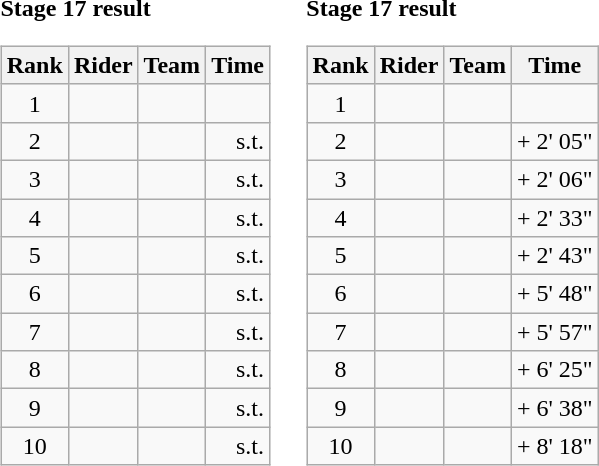<table>
<tr>
<td><strong>Stage 17 result</strong><br><table class="wikitable">
<tr>
<th scope="col">Rank</th>
<th scope="col">Rider</th>
<th scope="col">Team</th>
<th scope="col">Time</th>
</tr>
<tr>
<td style="text-align:center;">1</td>
<td></td>
<td></td>
<td style="text-align:right;"></td>
</tr>
<tr>
<td style="text-align:center;">2</td>
<td></td>
<td></td>
<td style="text-align:right;">s.t.</td>
</tr>
<tr>
<td style="text-align:center;">3</td>
<td></td>
<td></td>
<td style="text-align:right;">s.t.</td>
</tr>
<tr>
<td style="text-align:center;">4</td>
<td></td>
<td></td>
<td style="text-align:right;">s.t.</td>
</tr>
<tr>
<td style="text-align:center;">5</td>
<td></td>
<td></td>
<td style="text-align:right;">s.t.</td>
</tr>
<tr>
<td style="text-align:center;">6</td>
<td></td>
<td></td>
<td style="text-align:right;">s.t.</td>
</tr>
<tr>
<td style="text-align:center;">7</td>
<td></td>
<td></td>
<td style="text-align:right;">s.t.</td>
</tr>
<tr>
<td style="text-align:center;">8</td>
<td></td>
<td></td>
<td style="text-align:right;">s.t.</td>
</tr>
<tr>
<td style="text-align:center;">9</td>
<td></td>
<td></td>
<td style="text-align:right;">s.t.</td>
</tr>
<tr>
<td style="text-align:center;">10</td>
<td></td>
<td></td>
<td style="text-align:right;">s.t.</td>
</tr>
</table>
</td>
<td></td>
<td><strong>Stage 17 result</strong><br><table class="wikitable">
<tr>
<th scope="col">Rank</th>
<th scope="col">Rider</th>
<th scope="col">Team</th>
<th scope="col">Time</th>
</tr>
<tr>
<td style="text-align:center;">1</td>
<td></td>
<td></td>
<td style="text-align:right;"></td>
</tr>
<tr>
<td style="text-align:center;">2</td>
<td></td>
<td></td>
<td style="text-align:right;">+ 2' 05"</td>
</tr>
<tr>
<td style="text-align:center;">3</td>
<td></td>
<td></td>
<td style="text-align:right;">+ 2' 06"</td>
</tr>
<tr>
<td style="text-align:center;">4</td>
<td></td>
<td></td>
<td style="text-align:right;">+ 2' 33"</td>
</tr>
<tr>
<td style="text-align:center;">5</td>
<td></td>
<td></td>
<td style="text-align:right;">+ 2' 43"</td>
</tr>
<tr>
<td style="text-align:center;">6</td>
<td></td>
<td></td>
<td style="text-align:right;">+ 5' 48"</td>
</tr>
<tr>
<td style="text-align:center;">7</td>
<td></td>
<td></td>
<td style="text-align:right;">+ 5' 57"</td>
</tr>
<tr>
<td style="text-align:center;">8</td>
<td></td>
<td></td>
<td style="text-align:right;">+ 6' 25"</td>
</tr>
<tr>
<td style="text-align:center;">9</td>
<td></td>
<td></td>
<td style="text-align:right;">+ 6' 38"</td>
</tr>
<tr>
<td style="text-align:center;">10</td>
<td></td>
<td></td>
<td style="text-align:right;">+ 8' 18"</td>
</tr>
</table>
</td>
</tr>
</table>
